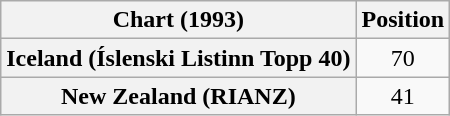<table class="wikitable plainrowheaders" style="text-align:center">
<tr>
<th>Chart (1993)</th>
<th>Position</th>
</tr>
<tr>
<th scope="row">Iceland (Íslenski Listinn Topp 40)</th>
<td>70</td>
</tr>
<tr>
<th scope="row">New Zealand (RIANZ)</th>
<td>41</td>
</tr>
</table>
